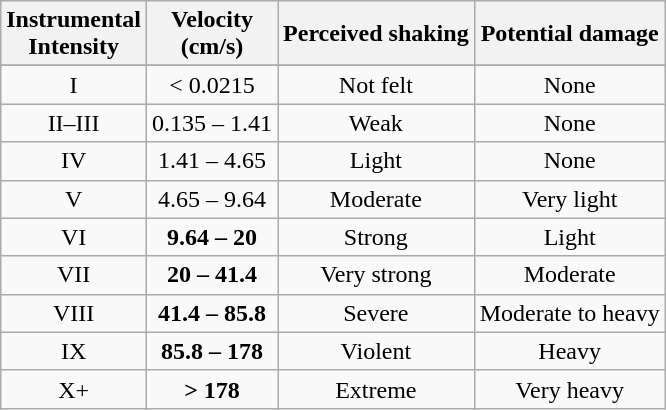<table class="wikitable" style="font-size: 100%; text-align: left; ">
<tr>
<th align="center">Instrumental<br>Intensity</th>
<th align="center">Velocity<br>(cm/s)</th>
<th align="center">Perceived shaking</th>
<th align="center">Potential damage</th>
</tr>
<tr>
</tr>
<tr>
<td align="center">I</td>
<td align="center">< 0.0215</td>
<td align="center">Not felt</td>
<td align="center">None</td>
</tr>
<tr>
<td align="center">II–III</td>
<td align="center">0.135 – 1.41</td>
<td align="center">Weak</td>
<td align="center">None</td>
</tr>
<tr>
<td align="center">IV</td>
<td align="center">1.41 – 4.65</td>
<td align="center">Light</td>
<td align="center">None</td>
</tr>
<tr>
<td align="center">V</td>
<td align="center">4.65 – 9.64</td>
<td align="center">Moderate</td>
<td align="center">Very light</td>
</tr>
<tr>
<td align="center">VI</td>
<td align="center"><strong>9.64 – 20</strong></td>
<td align="center">Strong</td>
<td align="center">Light</td>
</tr>
<tr>
<td align="center">VII</td>
<td align="center"><strong>20 – 41.4</strong></td>
<td align="center">Very strong</td>
<td align="center">Moderate</td>
</tr>
<tr>
<td align="center">VIII</td>
<td align="center"><strong>41.4 – 85.8</strong></td>
<td align="center">Severe</td>
<td align="center">Moderate to heavy</td>
</tr>
<tr>
<td align="center">IX</td>
<td align="center"><strong>85.8 – 178</strong></td>
<td align="center">Violent</td>
<td align="center">Heavy</td>
</tr>
<tr>
<td align="center">X+</td>
<td align="center"><strong>> 178</strong></td>
<td align="center">Extreme</td>
<td align="center">Very heavy</td>
</tr>
</table>
